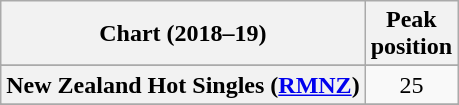<table class="wikitable sortable plainrowheaders" style="text-align:center">
<tr>
<th scope="col">Chart (2018–19)</th>
<th scope="col">Peak<br>position</th>
</tr>
<tr>
</tr>
<tr>
</tr>
<tr>
<th scope="row">New Zealand Hot Singles (<a href='#'>RMNZ</a>)</th>
<td>25</td>
</tr>
<tr>
</tr>
<tr>
</tr>
<tr>
</tr>
</table>
